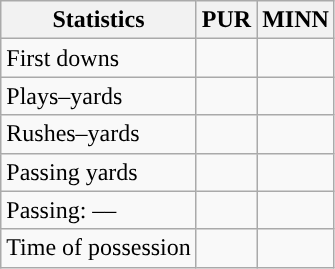<table class="wikitable" style="float:left">
<tr>
<th>Statistics</th>
<th>PUR</th>
<th>MINN</th>
</tr>
<tr>
<td>First downs</td>
<td></td>
<td></td>
</tr>
<tr>
<td>Plays–yards</td>
<td></td>
<td></td>
</tr>
<tr>
<td>Rushes–yards</td>
<td></td>
<td></td>
</tr>
<tr>
<td>Passing yards</td>
<td></td>
<td></td>
</tr>
<tr>
<td>Passing: ––</td>
<td></td>
<td></td>
</tr>
<tr>
<td>Time of possession</td>
<td></td>
<td></td>
</tr>
</table>
